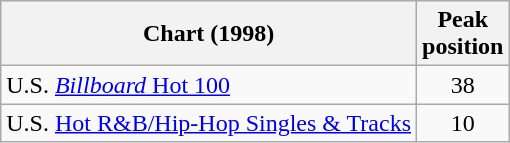<table class="wikitable sortable">
<tr>
<th align="left">Chart (1998)</th>
<th align="center">Peak<br>position</th>
</tr>
<tr>
<td align="left">U.S. <a href='#'><em>Billboard</em> Hot 100</a></td>
<td align="center">38</td>
</tr>
<tr>
<td align="left">U.S. <a href='#'>Hot R&B/Hip-Hop Singles & Tracks</a></td>
<td align="center">10</td>
</tr>
</table>
